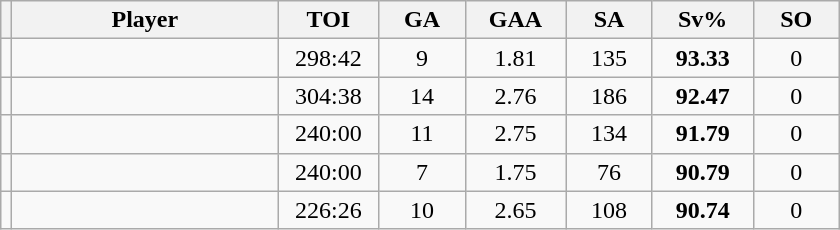<table class="wikitable sortable" style="text-align:center;">
<tr>
<th></th>
<th style="width:170px;">Player</th>
<th style="width:60px;">TOI</th>
<th style="width:50px;">GA</th>
<th style="width:60px;">GAA</th>
<th style="width:50px;">SA</th>
<th style="width:60px;">Sv%</th>
<th style="width:50px;">SO</th>
</tr>
<tr>
<td></td>
<td style="text-align:left;"></td>
<td>298:42</td>
<td>9</td>
<td>1.81</td>
<td>135</td>
<td><strong>93.33</strong></td>
<td>0</td>
</tr>
<tr>
<td></td>
<td style="text-align:left;"></td>
<td>304:38</td>
<td>14</td>
<td>2.76</td>
<td>186</td>
<td><strong>92.47</strong></td>
<td>0</td>
</tr>
<tr>
<td></td>
<td style="text-align:left;"></td>
<td>240:00</td>
<td>11</td>
<td>2.75</td>
<td>134</td>
<td><strong>91.79</strong></td>
<td>0</td>
</tr>
<tr>
<td></td>
<td style="text-align:left;"></td>
<td>240:00</td>
<td>7</td>
<td>1.75</td>
<td>76</td>
<td><strong>90.79</strong></td>
<td>0</td>
</tr>
<tr>
<td></td>
<td style="text-align:left;"></td>
<td>226:26</td>
<td>10</td>
<td>2.65</td>
<td>108</td>
<td><strong>90.74</strong></td>
<td>0</td>
</tr>
</table>
